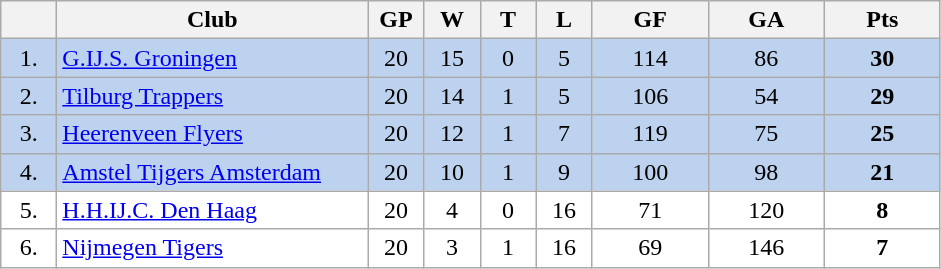<table class="wikitable">
<tr>
<th width="30"></th>
<th width="200">Club</th>
<th width="30">GP</th>
<th width="30">W</th>
<th width="30">T</th>
<th width="30">L</th>
<th width="70">GF</th>
<th width="70">GA</th>
<th width="70">Pts</th>
</tr>
<tr bgcolor="#BCD2EE" align="center">
<td>1.</td>
<td align="left"><a href='#'>G.IJ.S. Groningen</a></td>
<td>20</td>
<td>15</td>
<td>0</td>
<td>5</td>
<td>114</td>
<td>86</td>
<td><strong>30</strong></td>
</tr>
<tr bgcolor="#BCD2EE" align="center">
<td>2.</td>
<td align="left"><a href='#'>Tilburg Trappers</a></td>
<td>20</td>
<td>14</td>
<td>1</td>
<td>5</td>
<td>106</td>
<td>54</td>
<td><strong>29</strong></td>
</tr>
<tr bgcolor="#BCD2EE" align="center">
<td>3.</td>
<td align="left"><a href='#'>Heerenveen Flyers</a></td>
<td>20</td>
<td>12</td>
<td>1</td>
<td>7</td>
<td>119</td>
<td>75</td>
<td><strong>25</strong></td>
</tr>
<tr bgcolor="#BCD2EE" align="center">
<td>4.</td>
<td align="left"><a href='#'>Amstel Tijgers Amsterdam</a></td>
<td>20</td>
<td>10</td>
<td>1</td>
<td>9</td>
<td>100</td>
<td>98</td>
<td><strong>21</strong></td>
</tr>
<tr bgcolor="#FFFFFF" align="center">
<td>5.</td>
<td align="left"><a href='#'>H.H.IJ.C. Den Haag</a></td>
<td>20</td>
<td>4</td>
<td>0</td>
<td>16</td>
<td>71</td>
<td>120</td>
<td><strong>8</strong></td>
</tr>
<tr bgcolor="#FFFFFF" align="center">
<td>6.</td>
<td align="left"><a href='#'>Nijmegen Tigers</a></td>
<td>20</td>
<td>3</td>
<td>1</td>
<td>16</td>
<td>69</td>
<td>146</td>
<td><strong>7</strong></td>
</tr>
</table>
